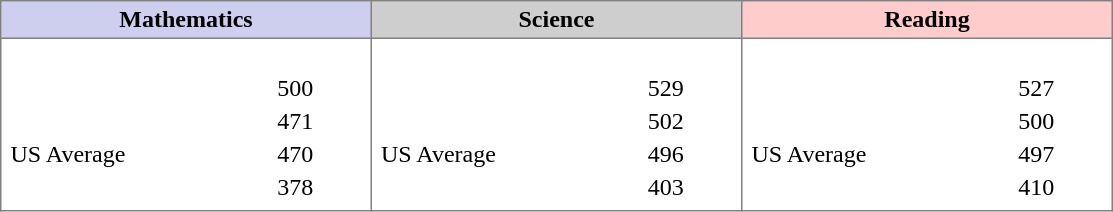<table cellpadding="3" cellspacing="0" border="1" style="float:left; border:gray solid 1px; border-collapse:collapse; ">
<tr>
<th style="background:#ceceee;">Mathematics</th>
<th style="background:#cecece;">Science</th>
<th style="background:#fcc;">Reading</th>
</tr>
<tr>
<td><br><table width=240>
<tr>
<td></td>
<td>500</td>
</tr>
<tr>
<td></td>
<td>471</td>
</tr>
<tr>
<td> US Average</td>
<td>470</td>
</tr>
<tr>
<td></td>
<td>378</td>
</tr>
</table>
</td>
<td><br><table width=240>
<tr>
<td></td>
<td>529</td>
</tr>
<tr>
<td></td>
<td>502</td>
</tr>
<tr>
<td> US Average</td>
<td>496</td>
</tr>
<tr>
<td></td>
<td>403</td>
</tr>
</table>
</td>
<td><br><table width=240>
<tr>
<td></td>
<td>527</td>
</tr>
<tr>
<td></td>
<td>500</td>
</tr>
<tr>
<td> US Average</td>
<td>497</td>
</tr>
<tr>
<td></td>
<td>410</td>
</tr>
</table>
</td>
</tr>
</table>
